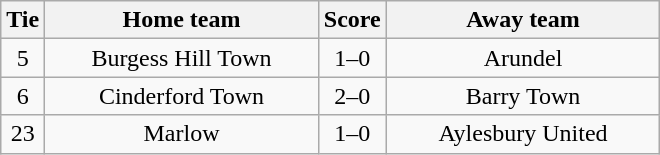<table class="wikitable" style="text-align:center;">
<tr>
<th width=20>Tie</th>
<th width=175>Home team</th>
<th width=20>Score</th>
<th width=175>Away team</th>
</tr>
<tr>
<td>5</td>
<td>Burgess Hill Town</td>
<td>1–0</td>
<td>Arundel</td>
</tr>
<tr>
<td>6</td>
<td>Cinderford Town</td>
<td>2–0</td>
<td>Barry Town</td>
</tr>
<tr>
<td>23</td>
<td>Marlow</td>
<td>1–0</td>
<td>Aylesbury United</td>
</tr>
</table>
